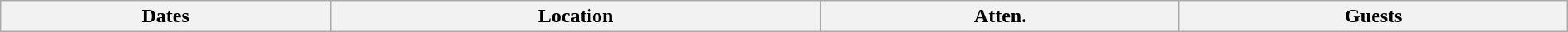<table class="wikitable" width="100%">
<tr>
<th>Dates</th>
<th>Location</th>
<th>Atten.</th>
<th>Guests<br>
























</th>
</tr>
</table>
